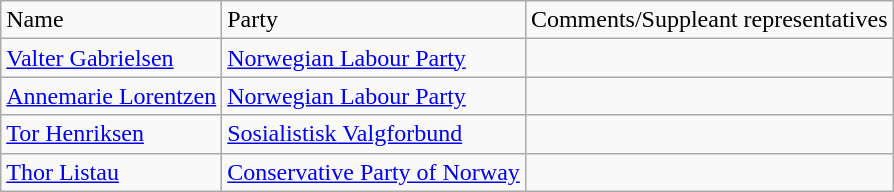<table class="wikitable">
<tr>
<td>Name</td>
<td>Party</td>
<td>Comments/Suppleant representatives</td>
</tr>
<tr>
<td><a href='#'>Valter Gabrielsen</a></td>
<td><a href='#'>Norwegian Labour Party</a></td>
<td></td>
</tr>
<tr>
<td><a href='#'>Annemarie Lorentzen</a></td>
<td><a href='#'>Norwegian Labour Party</a></td>
<td></td>
</tr>
<tr>
<td><a href='#'>Tor Henriksen</a></td>
<td><a href='#'>Sosialistisk Valgforbund</a></td>
<td></td>
</tr>
<tr>
<td><a href='#'>Thor Listau</a></td>
<td><a href='#'>Conservative Party of Norway</a></td>
<td></td>
</tr>
</table>
